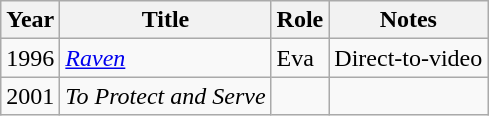<table class="wikitable sortable">
<tr>
<th>Year</th>
<th>Title</th>
<th>Role</th>
<th class="unsortable">Notes</th>
</tr>
<tr>
<td>1996</td>
<td><em><a href='#'>Raven</a></em></td>
<td>Eva</td>
<td>Direct-to-video</td>
</tr>
<tr>
<td>2001</td>
<td><em>To Protect and Serve</em></td>
<td></td>
<td></td>
</tr>
</table>
